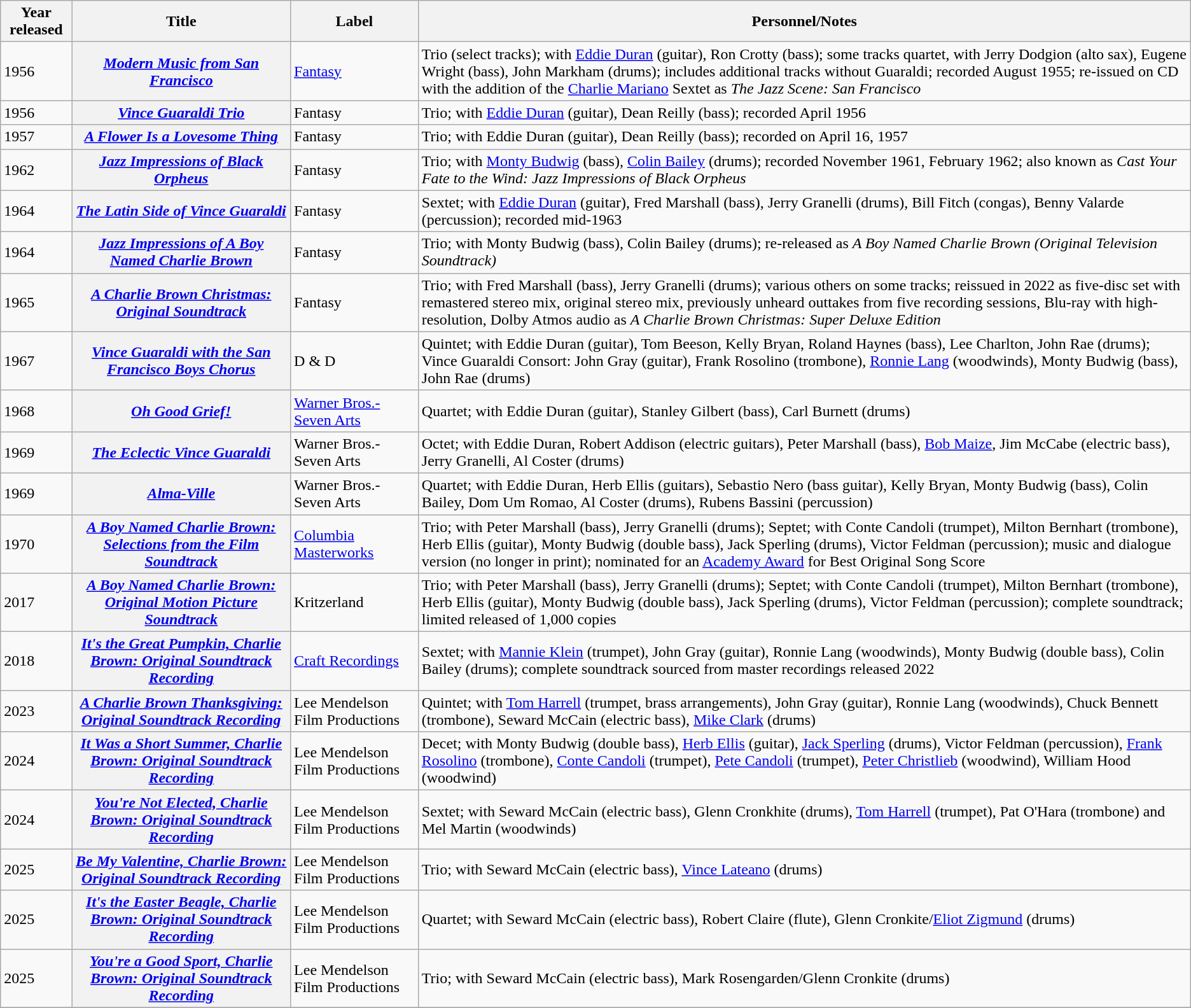<table class="wikitable sortable">
<tr>
<th scope="col">Year released</th>
<th scope="col">Title</th>
<th scope="col">Label</th>
<th scope="col">Personnel/Notes</th>
</tr>
<tr>
<td>1956</td>
<th scope="row"><em><a href='#'>Modern Music from San Francisco</a></em></th>
<td><a href='#'>Fantasy</a></td>
<td>Trio (select tracks); with <a href='#'>Eddie Duran</a> (guitar), Ron Crotty (bass); some tracks quartet, with Jerry Dodgion (alto sax), Eugene Wright (bass), John Markham (drums); includes additional tracks without Guaraldi; recorded August 1955; re-issued on CD with the addition of the <a href='#'>Charlie Mariano</a> Sextet as <em>The Jazz Scene: San Francisco</em></td>
</tr>
<tr>
<td>1956</td>
<th scope="row"><em><a href='#'>Vince Guaraldi Trio</a></em></th>
<td>Fantasy</td>
<td>Trio; with <a href='#'>Eddie Duran</a> (guitar), Dean Reilly (bass); recorded April 1956</td>
</tr>
<tr>
<td>1957</td>
<th scope="row"><em><a href='#'>A Flower Is a Lovesome Thing</a></em></th>
<td>Fantasy</td>
<td>Trio; with Eddie Duran (guitar), Dean Reilly (bass); recorded on April 16, 1957</td>
</tr>
<tr>
<td>1962</td>
<th scope="row"><em><a href='#'>Jazz Impressions of Black Orpheus</a></em></th>
<td>Fantasy</td>
<td>Trio; with <a href='#'>Monty Budwig</a> (bass), <a href='#'>Colin Bailey</a> (drums); recorded November 1961, February 1962; also known as <em>Cast Your Fate to the Wind: Jazz Impressions of Black Orpheus</em></td>
</tr>
<tr>
<td>1964</td>
<th scope="row"><em><a href='#'>The Latin Side of Vince Guaraldi</a></em></th>
<td>Fantasy</td>
<td>Sextet; with <a href='#'>Eddie Duran</a> (guitar), Fred Marshall (bass), Jerry Granelli (drums), Bill Fitch (congas), Benny Valarde (percussion); recorded mid-1963</td>
</tr>
<tr>
<td>1964</td>
<th scope="row"><em><a href='#'>Jazz Impressions of A Boy Named Charlie Brown</a></em></th>
<td>Fantasy</td>
<td>Trio; with Monty Budwig (bass), Colin Bailey (drums); re-released as <em>A Boy Named Charlie Brown (Original Television Soundtrack)</em></td>
</tr>
<tr>
<td>1965</td>
<th scope="row"><em><a href='#'>A Charlie Brown Christmas: Original Soundtrack</a></em></th>
<td>Fantasy</td>
<td>Trio; with Fred Marshall (bass), Jerry Granelli (drums); various others on some tracks; reissued in 2022 as five-disc set with remastered stereo mix, original stereo mix, previously unheard outtakes from five recording sessions, Blu-ray with high-resolution, Dolby Atmos audio as <em>A Charlie Brown Christmas: Super Deluxe Edition</em></td>
</tr>
<tr>
<td>1967</td>
<th scope="row"><em><a href='#'>Vince Guaraldi with the San Francisco Boys Chorus</a></em></th>
<td>D & D</td>
<td>Quintet; with Eddie Duran (guitar), Tom Beeson, Kelly Bryan, Roland Haynes (bass), Lee Charlton, John Rae (drums); Vince Guaraldi Consort: John Gray (guitar), Frank Rosolino (trombone), <a href='#'>Ronnie Lang</a> (woodwinds), Monty Budwig (bass), John Rae (drums)</td>
</tr>
<tr>
<td>1968</td>
<th scope="row"><em><a href='#'>Oh Good Grief!</a></em></th>
<td><a href='#'>Warner Bros.-Seven Arts</a></td>
<td>Quartet; with Eddie Duran (guitar), Stanley Gilbert (bass), Carl Burnett (drums)</td>
</tr>
<tr>
<td>1969</td>
<th scope="row"><em><a href='#'>The Eclectic Vince Guaraldi</a></em></th>
<td>Warner Bros.-Seven Arts</td>
<td>Octet; with Eddie Duran, Robert Addison (electric guitars), Peter Marshall (bass), <a href='#'>Bob Maize</a>, Jim McCabe (electric bass), Jerry Granelli, Al Coster (drums)</td>
</tr>
<tr>
<td>1969</td>
<th scope="row"><em><a href='#'>Alma-Ville</a></em></th>
<td>Warner Bros.-Seven Arts</td>
<td>Quartet; with Eddie Duran, Herb Ellis (guitars), Sebastio Nero (bass guitar), Kelly Bryan, Monty Budwig (bass), Colin Bailey, Dom Um Romao, Al Coster (drums), Rubens Bassini (percussion)</td>
</tr>
<tr>
<td>1970</td>
<th scope="row"><em><a href='#'>A Boy Named Charlie Brown: Selections from the Film Soundtrack</a></em></th>
<td><a href='#'>Columbia Masterworks</a></td>
<td>Trio; with Peter Marshall (bass), Jerry Granelli (drums); Septet; with Conte Candoli (trumpet), Milton Bernhart (trombone), Herb Ellis (guitar), Monty Budwig (double bass), Jack Sperling (drums), Victor Feldman (percussion); music and dialogue version (no longer in print); nominated for an <a href='#'>Academy Award</a> for Best Original Song Score</td>
</tr>
<tr>
<td>2017</td>
<th scope="row"><em><a href='#'>A Boy Named Charlie Brown: Original Motion Picture Soundtrack</a></em></th>
<td>Kritzerland</td>
<td>Trio; with Peter Marshall (bass), Jerry Granelli (drums); Septet; with Conte Candoli (trumpet), Milton Bernhart (trombone), Herb Ellis (guitar), Monty Budwig (double bass), Jack Sperling (drums), Victor Feldman (percussion); complete soundtrack; limited released of 1,000 copies</td>
</tr>
<tr>
<td>2018</td>
<th scope="row"><em><a href='#'>It's the Great Pumpkin, Charlie Brown: Original Soundtrack Recording</a></em></th>
<td><a href='#'>Craft Recordings</a></td>
<td>Sextet; with <a href='#'>Mannie Klein</a> (trumpet), John Gray (guitar), Ronnie Lang (woodwinds), Monty Budwig (double bass), Colin Bailey (drums); complete soundtrack sourced from master recordings released 2022</td>
</tr>
<tr>
<td>2023</td>
<th scope="row"><em><a href='#'>A Charlie Brown Thanksgiving: Original Soundtrack Recording</a></em></th>
<td>Lee Mendelson Film Productions</td>
<td>Quintet; with <a href='#'>Tom Harrell</a> (trumpet, brass arrangements), John Gray (guitar), Ronnie Lang (woodwinds), Chuck Bennett (trombone), Seward McCain (electric bass), <a href='#'>Mike Clark</a> (drums)</td>
</tr>
<tr>
<td>2024</td>
<th scope="row"><em><a href='#'>It Was a Short Summer, Charlie Brown: Original Soundtrack Recording</a></em></th>
<td>Lee Mendelson Film Productions</td>
<td>Decet; with Monty Budwig (double bass), <a href='#'>Herb Ellis</a> (guitar), <a href='#'>Jack Sperling</a> (drums), Victor Feldman (percussion), <a href='#'>Frank Rosolino</a> (trombone), <a href='#'>Conte Candoli</a> (trumpet), <a href='#'>Pete Candoli</a> (trumpet), <a href='#'>Peter Christlieb</a> (woodwind), William Hood (woodwind)</td>
</tr>
<tr>
<td>2024</td>
<th scope="row"><em><a href='#'>You're Not Elected, Charlie Brown: Original Soundtrack Recording</a></em></th>
<td>Lee Mendelson Film Productions</td>
<td>Sextet; with Seward McCain (electric bass), Glenn Cronkhite (drums), <a href='#'>Tom Harrell</a> (trumpet), Pat O'Hara (trombone) and Mel Martin (woodwinds)</td>
</tr>
<tr>
<td>2025</td>
<th scope="row"><em><a href='#'>Be My Valentine, Charlie Brown: Original Soundtrack Recording</a></em></th>
<td>Lee Mendelson Film Productions</td>
<td>Trio; with Seward McCain (electric bass), <a href='#'>Vince Lateano</a> (drums)</td>
</tr>
<tr>
<td>2025</td>
<th scope="row"><em><a href='#'>It's the Easter Beagle, Charlie Brown: Original Soundtrack Recording</a></em></th>
<td>Lee Mendelson Film Productions</td>
<td>Quartet; with Seward McCain (electric bass), Robert Claire (flute), Glenn Cronkite/<a href='#'>Eliot Zigmund</a> (drums)</td>
</tr>
<tr>
<td>2025</td>
<th scope="row"><em><a href='#'>You're a Good Sport, Charlie Brown: Original Soundtrack Recording</a></em></th>
<td>Lee Mendelson Film Productions</td>
<td>Trio; with Seward McCain (electric bass), Mark Rosengarden/Glenn Cronkite (drums)</td>
</tr>
<tr>
</tr>
</table>
